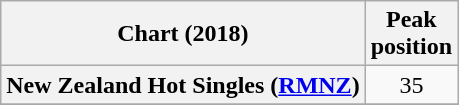<table class="wikitable sortable plainrowheaders" style="text-align:center">
<tr>
<th scope="col">Chart (2018)</th>
<th scope="col">Peak<br>position</th>
</tr>
<tr>
<th scope="row">New Zealand Hot Singles (<a href='#'>RMNZ</a>)</th>
<td>35</td>
</tr>
<tr>
</tr>
<tr>
</tr>
<tr>
</tr>
</table>
